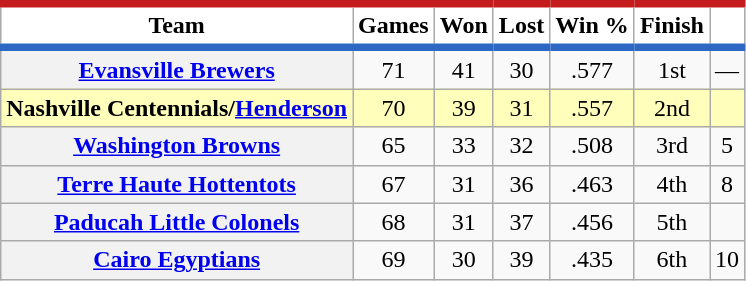<table class="wikitable sortable plainrowheaders" style="text-align:center;">
<tr>
<th scope="col" style="background-color:#ffffff; border-top:#c41c1c 5px solid; border-bottom:#2d68c4 5px solid; color:#000000">Team</th>
<th scope="col" style="background-color:#ffffff; border-top:#c41c1c 5px solid; border-bottom:#2d68c4 5px solid; color:#000000">Games</th>
<th scope="col" style="background-color:#ffffff; border-top:#c41c1c 5px solid; border-bottom:#2d68c4 5px solid; color:#000000">Won</th>
<th scope="col" style="background-color:#ffffff; border-top:#c41c1c 5px solid; border-bottom:#2d68c4 5px solid; color:#000000">Lost</th>
<th scope="col" style="background-color:#ffffff; border-top:#c41c1c 5px solid; border-bottom:#2d68c4 5px solid; color:#000000">Win %</th>
<th scope="col" style="background-color:#ffffff; border-top:#c41c1c 5px solid; border-bottom:#2d68c4 5px solid; color:#000000">Finish</th>
<th scope="col" style="background-color:#ffffff; border-top:#c41c1c 5px solid; border-bottom:#2d68c4 5px solid; color:#000000"></th>
</tr>
<tr>
<th scope="row" style="text-align:center"><a href='#'>Evansville Brewers</a></th>
<td>71</td>
<td>41</td>
<td>30</td>
<td>.577</td>
<td>1st</td>
<td>—</td>
</tr>
<tr style="background-color:#FFFFBB">
<th scope="row" style="text-align:center; background:#FFFFBB">Nashville Centennials/<a href='#'>Henderson</a></th>
<td>70</td>
<td>39</td>
<td>31</td>
<td>.557</td>
<td>2nd</td>
<td></td>
</tr>
<tr>
<th scope="row" style="text-align:center"><a href='#'>Washington Browns</a></th>
<td>65</td>
<td>33</td>
<td>32</td>
<td>.508</td>
<td>3rd</td>
<td>5</td>
</tr>
<tr>
<th scope="row" style="text-align:center"><a href='#'>Terre Haute Hottentots</a></th>
<td>67</td>
<td>31</td>
<td>36</td>
<td>.463</td>
<td>4th</td>
<td>8</td>
</tr>
<tr>
<th scope="row" style="text-align:center"><a href='#'>Paducah Little Colonels</a></th>
<td>68</td>
<td>31</td>
<td>37</td>
<td>.456</td>
<td>5th</td>
<td></td>
</tr>
<tr>
<th scope="row" style="text-align:center"><a href='#'>Cairo Egyptians</a></th>
<td>69</td>
<td>30</td>
<td>39</td>
<td>.435</td>
<td>6th</td>
<td>10</td>
</tr>
</table>
